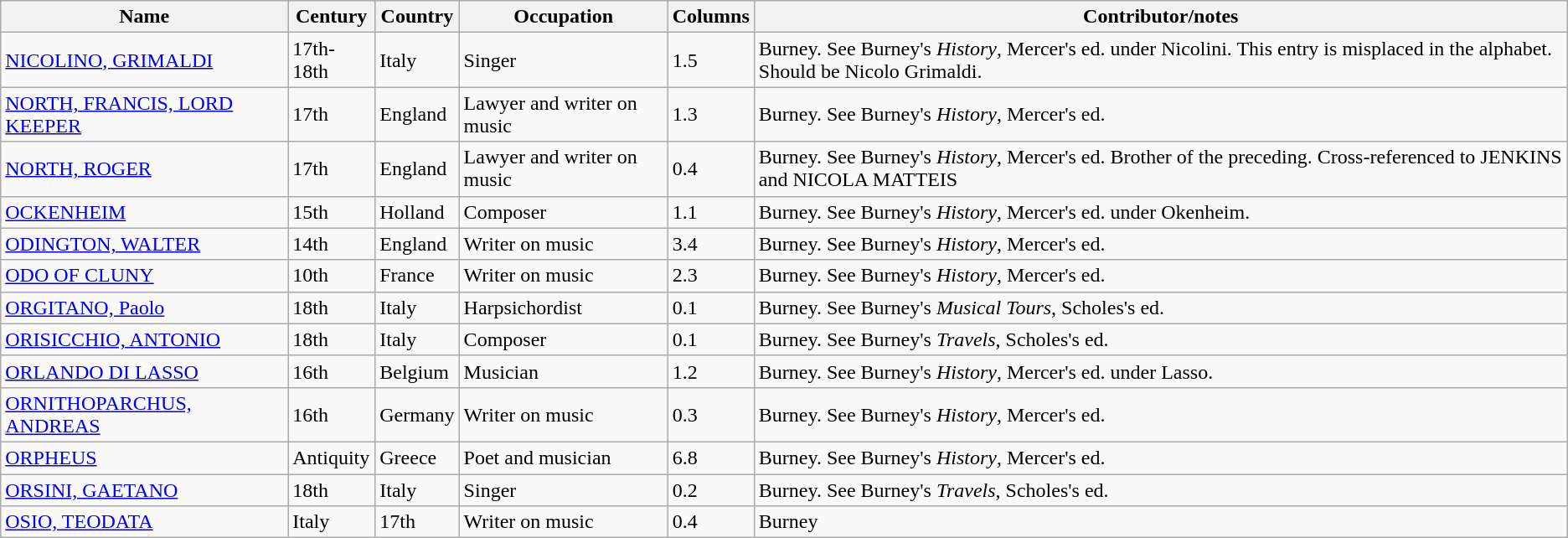<table class="wikitable">
<tr>
<th>Name</th>
<th>Century</th>
<th>Country</th>
<th>Occupation</th>
<th>Columns</th>
<th>Contributor/notes</th>
</tr>
<tr>
<td><a href='#'>NICOLINO, GRIMALDI</a></td>
<td>17th-18th</td>
<td>Italy</td>
<td>Singer</td>
<td>1.5</td>
<td>Burney. See Burney's <em>History</em>, Mercer's ed. under Nicolini. This entry is misplaced in the alphabet. Should be Nicolo Grimaldi.</td>
</tr>
<tr>
<td><a href='#'>NORTH, FRANCIS, LORD KEEPER</a></td>
<td>17th</td>
<td>England</td>
<td>Lawyer and writer on music</td>
<td>1.3</td>
<td>Burney. See Burney's <em>History</em>, Mercer's ed.</td>
</tr>
<tr>
<td><a href='#'>NORTH, ROGER</a></td>
<td>17th</td>
<td>England</td>
<td>Lawyer and writer on music</td>
<td>0.4</td>
<td>Burney. See Burney's <em>History</em>, Mercer's ed. Brother of the preceding. Cross-referenced to JENKINS and NICOLA MATTEIS</td>
</tr>
<tr>
<td><a href='#'>OCKENHEIM</a></td>
<td>15th</td>
<td>Holland</td>
<td>Composer</td>
<td>1.1</td>
<td>Burney. See Burney's <em>History</em>, Mercer's ed. under Okenheim.</td>
</tr>
<tr>
<td><a href='#'>ODINGTON, WALTER</a></td>
<td>14th</td>
<td>England</td>
<td>Writer on music</td>
<td>3.4</td>
<td>Burney. See Burney's <em>History</em>, Mercer's ed.</td>
</tr>
<tr>
<td><a href='#'>ODO OF CLUNY</a></td>
<td>10th</td>
<td>France</td>
<td>Writer on music</td>
<td>2.3</td>
<td>Burney. See Burney's <em>History</em>, Mercer's ed.</td>
</tr>
<tr>
<td><a href='#'>ORGITANO, Paolo</a></td>
<td>18th</td>
<td>Italy</td>
<td>Harpsichordist</td>
<td>0.1</td>
<td>Burney. See Burney's <em>Musical Tours</em>, Scholes's ed.</td>
</tr>
<tr>
<td><a href='#'>ORISICCHIO, ANTONIO</a></td>
<td>18th</td>
<td>Italy</td>
<td>Composer</td>
<td>0.1</td>
<td>Burney. See Burney's <em>Travels</em>, Scholes's ed.</td>
</tr>
<tr>
<td><a href='#'>ORLANDO DI LASSO</a></td>
<td>16th</td>
<td>Belgium</td>
<td>Musician</td>
<td>1.2</td>
<td>Burney. See Burney's <em>History</em>, Mercer's ed. under Lasso.</td>
</tr>
<tr>
<td><a href='#'>ORNITHOPARCHUS, ANDREAS</a></td>
<td>16th</td>
<td>Germany</td>
<td>Writer on music</td>
<td>0.3</td>
<td>Burney. See Burney's <em>History</em>, Mercer's ed.</td>
</tr>
<tr>
<td><a href='#'>ORPHEUS</a></td>
<td>Antiquity</td>
<td>Greece</td>
<td>Poet and musician</td>
<td>6.8</td>
<td>Burney. See Burney's <em>History</em>, Mercer's ed.</td>
</tr>
<tr>
<td><a href='#'>ORSINI, GAETANO</a></td>
<td>18th</td>
<td>Italy</td>
<td>Singer</td>
<td>0.2</td>
<td>Burney. See Burney's <em>Travels</em>, Scholes's ed.</td>
</tr>
<tr>
<td><a href='#'>OSIO, TEODATA</a></td>
<td>Italy</td>
<td>17th</td>
<td>Writer on music</td>
<td>0.4</td>
<td>Burney</td>
</tr>
</table>
